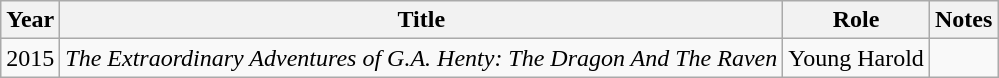<table class="wikitable">
<tr>
<th>Year</th>
<th>Title</th>
<th>Role</th>
<th>Notes</th>
</tr>
<tr>
<td>2015</td>
<td><em>The Extraordinary Adventures of G.A. Henty: The Dragon And The Raven</em></td>
<td>Young Harold</td>
<td></td>
</tr>
</table>
